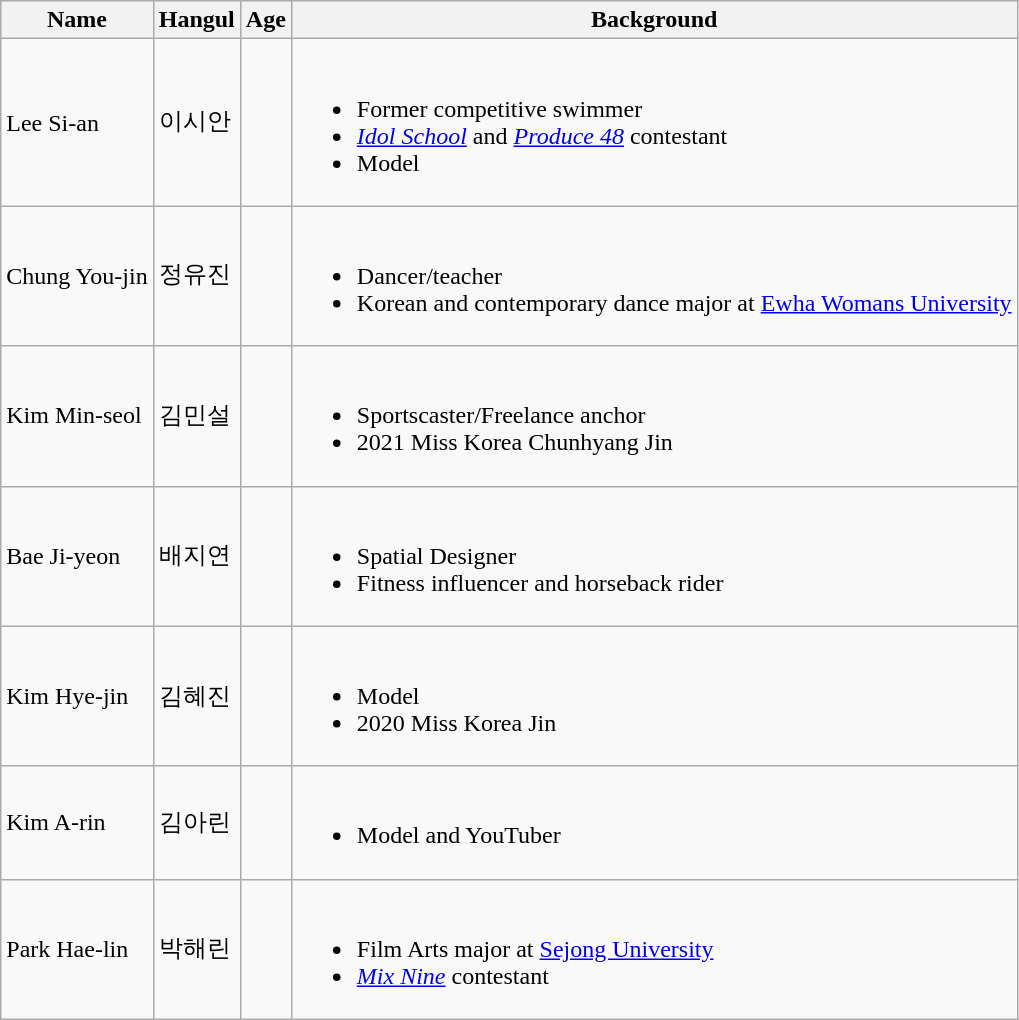<table class="wikitable">
<tr>
<th>Name</th>
<th>Hangul</th>
<th>Age</th>
<th>Background</th>
</tr>
<tr>
<td>Lee Si-an</td>
<td>이시안</td>
<td></td>
<td><br><ul><li>Former competitive swimmer</li><li><em><a href='#'>Idol School</a></em> and <em><a href='#'>Produce 48</a></em> contestant</li><li>Model</li></ul></td>
</tr>
<tr>
<td>Chung You-jin</td>
<td>정유진</td>
<td></td>
<td><br><ul><li>Dancer/teacher</li><li>Korean and contemporary dance major at <a href='#'>Ewha Womans University</a></li></ul></td>
</tr>
<tr>
<td>Kim Min-seol</td>
<td>김민설</td>
<td></td>
<td><br><ul><li>Sportscaster/Freelance anchor</li><li>2021 Miss Korea Chunhyang Jin</li></ul></td>
</tr>
<tr>
<td>Bae Ji-yeon</td>
<td>배지연</td>
<td></td>
<td><br><ul><li>Spatial Designer</li><li>Fitness influencer and horseback rider</li></ul></td>
</tr>
<tr>
<td>Kim Hye-jin</td>
<td>김혜진</td>
<td></td>
<td><br><ul><li>Model</li><li>2020 Miss Korea Jin</li></ul></td>
</tr>
<tr>
<td>Kim A-rin</td>
<td>김아린</td>
<td></td>
<td><br><ul><li>Model and YouTuber</li></ul></td>
</tr>
<tr>
<td>Park Hae-lin</td>
<td>박해린</td>
<td></td>
<td><br><ul><li>Film Arts major at <a href='#'>Sejong University</a></li><li><em><a href='#'>Mix Nine</a></em> contestant</li></ul></td>
</tr>
</table>
